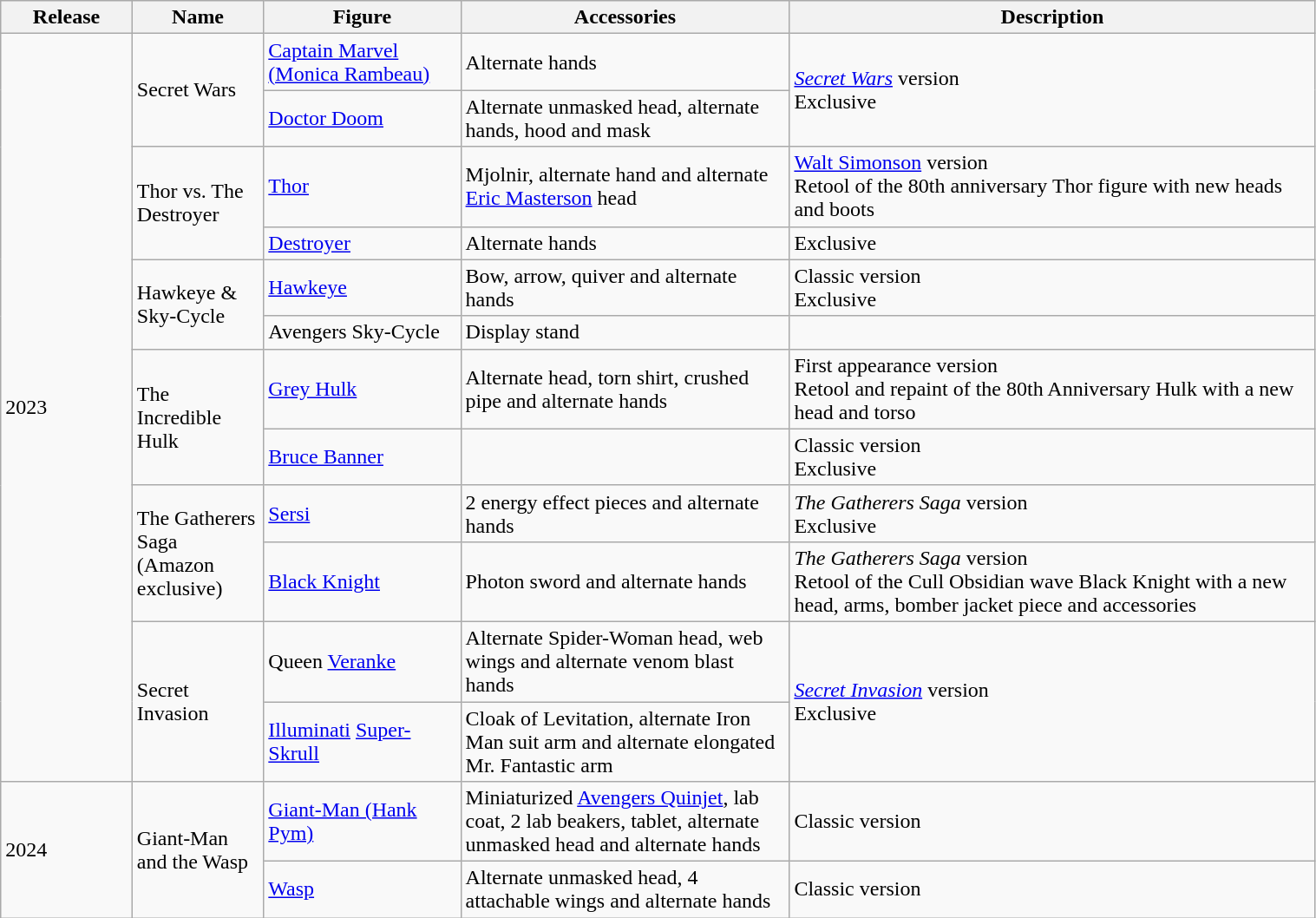<table class="wikitable" style="width:80%;">
<tr>
<th width=10%>Release</th>
<th width=10%>Name</th>
<th width=15%>Figure</th>
<th width=25%>Accessories</th>
<th width=40%>Description</th>
</tr>
<tr>
<td rowspan=12>2023</td>
<td rowspan=2>Secret Wars</td>
<td><a href='#'>Captain Marvel (Monica Rambeau)</a></td>
<td>Alternate hands</td>
<td rowspan=2><em><a href='#'>Secret Wars</a></em> version<br>Exclusive</td>
</tr>
<tr>
<td><a href='#'>Doctor Doom</a></td>
<td>Alternate unmasked head, alternate hands, hood and mask</td>
</tr>
<tr>
<td rowspan=2>Thor vs. The Destroyer</td>
<td><a href='#'>Thor</a></td>
<td>Mjolnir, alternate hand and alternate <a href='#'>Eric Masterson</a> head</td>
<td><a href='#'>Walt Simonson</a> version<br>Retool of the 80th anniversary Thor figure with new heads and boots</td>
</tr>
<tr>
<td><a href='#'>Destroyer</a></td>
<td>Alternate hands</td>
<td>Exclusive</td>
</tr>
<tr>
<td rowspan=2>Hawkeye & Sky-Cycle</td>
<td><a href='#'>Hawkeye</a></td>
<td>Bow, arrow, quiver and alternate hands</td>
<td>Classic version<br>Exclusive</td>
</tr>
<tr>
<td>Avengers Sky-Cycle</td>
<td>Display stand</td>
<td></td>
</tr>
<tr>
<td rowspan=2>The Incredible Hulk</td>
<td><a href='#'>Grey Hulk</a></td>
<td>Alternate head, torn shirt, crushed pipe and alternate hands</td>
<td>First appearance version<br>Retool and repaint of the 80th Anniversary Hulk with a new head and torso</td>
</tr>
<tr>
<td><a href='#'>Bruce Banner</a></td>
<td></td>
<td>Classic version<br>Exclusive</td>
</tr>
<tr>
<td rowspan=2>The Gatherers Saga (Amazon exclusive)</td>
<td><a href='#'>Sersi</a></td>
<td>2 energy effect pieces and alternate hands</td>
<td><em>The Gatherers Saga</em> version<br>Exclusive</td>
</tr>
<tr>
<td><a href='#'>Black Knight</a></td>
<td>Photon sword and alternate hands</td>
<td><em>The Gatherers Saga</em> version<br>Retool of the Cull Obsidian wave Black Knight with a new head, arms, bomber jacket piece and accessories</td>
</tr>
<tr>
<td rowspan=2>Secret Invasion</td>
<td>Queen <a href='#'>Veranke</a></td>
<td>Alternate Spider-Woman head, web wings and alternate venom blast hands</td>
<td rowspan=2><em><a href='#'>Secret Invasion</a></em> version<br>Exclusive</td>
</tr>
<tr>
<td><a href='#'>Illuminati</a> <a href='#'>Super-Skrull</a></td>
<td>Cloak of Levitation, alternate Iron Man suit arm and alternate elongated Mr. Fantastic arm</td>
</tr>
<tr>
<td rowspan=2>2024</td>
<td rowspan=2>Giant-Man and the Wasp</td>
<td><a href='#'>Giant-Man (Hank Pym)</a></td>
<td>Miniaturized <a href='#'>Avengers Quinjet</a>, lab coat, 2 lab beakers, tablet, alternate unmasked head and alternate hands</td>
<td>Classic version</td>
</tr>
<tr>
<td><a href='#'>Wasp</a></td>
<td>Alternate unmasked head, 4 attachable wings and alternate hands</td>
<td>Classic version</td>
</tr>
</table>
